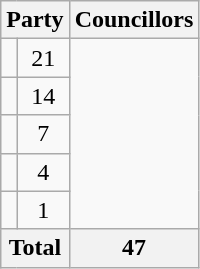<table class="wikitable">
<tr>
<th colspan=2>Party</th>
<th>Councillors</th>
</tr>
<tr>
<td></td>
<td align=center>21</td>
</tr>
<tr>
<td></td>
<td align=center>14</td>
</tr>
<tr>
<td></td>
<td align=center>7</td>
</tr>
<tr>
<td></td>
<td align=center>4</td>
</tr>
<tr>
<td></td>
<td align=center>1</td>
</tr>
<tr>
<th colspan=2>Total</th>
<th align=center>47</th>
</tr>
</table>
